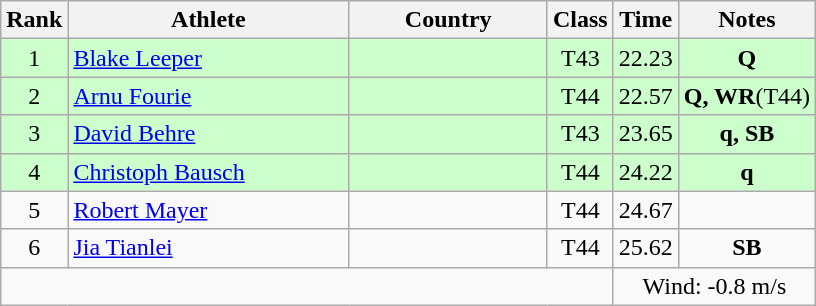<table class="wikitable sortable" style="text-align:center">
<tr>
<th>Rank</th>
<th style="width:180px">Athlete</th>
<th style="width:125px">Country</th>
<th>Class</th>
<th>Time</th>
<th>Notes</th>
</tr>
<tr style="background:#cfc;">
<td>1</td>
<td style="text-align:left;"><a href='#'>Blake Leeper</a></td>
<td style="text-align:left;"></td>
<td>T43</td>
<td>22.23</td>
<td><strong>Q</strong></td>
</tr>
<tr style="background:#cfc;">
<td>2</td>
<td style="text-align:left;"><a href='#'>Arnu Fourie</a></td>
<td style="text-align:left;"></td>
<td>T44</td>
<td>22.57</td>
<td><strong>Q, WR</strong>(T44)</td>
</tr>
<tr style="background:#cfc;">
<td>3</td>
<td style="text-align:left;"><a href='#'>David Behre</a></td>
<td style="text-align:left;"></td>
<td>T43</td>
<td>23.65</td>
<td><strong>q, SB</strong></td>
</tr>
<tr style="background:#cfc;">
<td>4</td>
<td style="text-align:left;"><a href='#'>Christoph Bausch</a></td>
<td style="text-align:left;"></td>
<td>T44</td>
<td>24.22</td>
<td><strong>q</strong></td>
</tr>
<tr>
<td>5</td>
<td style="text-align:left;"><a href='#'>Robert Mayer</a></td>
<td style="text-align:left;"></td>
<td>T44</td>
<td>24.67</td>
<td></td>
</tr>
<tr>
<td>6</td>
<td style="text-align:left;"><a href='#'>Jia Tianlei</a></td>
<td style="text-align:left;"></td>
<td>T44</td>
<td>25.62</td>
<td><strong>SB</strong></td>
</tr>
<tr class="sortbottom">
<td colspan="4"></td>
<td colspan="2">Wind: -0.8 m/s</td>
</tr>
</table>
